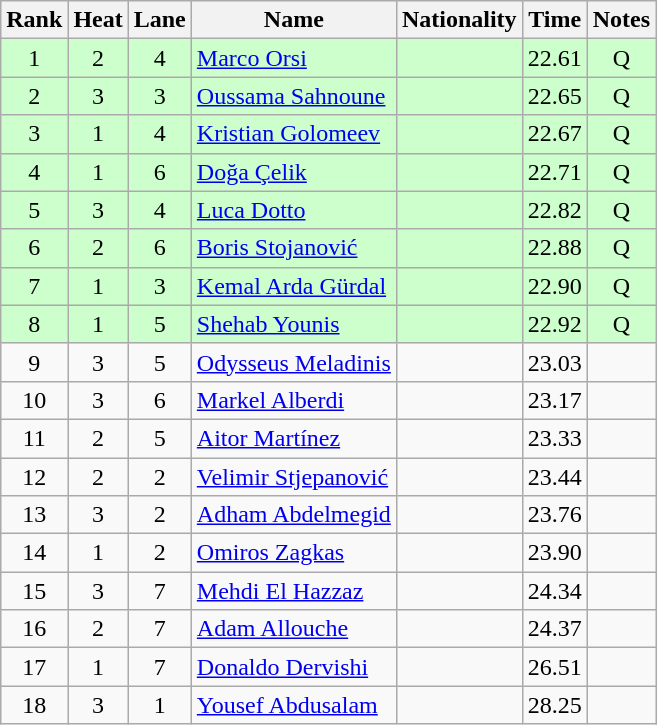<table class="wikitable sortable" style="text-align:center">
<tr>
<th>Rank</th>
<th>Heat</th>
<th>Lane</th>
<th>Name</th>
<th>Nationality</th>
<th>Time</th>
<th>Notes</th>
</tr>
<tr bgcolor="ccffcc">
<td>1</td>
<td>2</td>
<td>4</td>
<td align="left"><a href='#'>Marco Orsi</a></td>
<td align="left"></td>
<td>22.61</td>
<td>Q</td>
</tr>
<tr bgcolor="ccffcc">
<td>2</td>
<td>3</td>
<td>3</td>
<td align="left"><a href='#'>Oussama Sahnoune</a></td>
<td align="left"></td>
<td>22.65</td>
<td>Q</td>
</tr>
<tr bgcolor="ccffcc">
<td>3</td>
<td>1</td>
<td>4</td>
<td align="left"><a href='#'>Kristian Golomeev</a></td>
<td align="left"></td>
<td>22.67</td>
<td>Q</td>
</tr>
<tr bgcolor="ccffcc">
<td>4</td>
<td>1</td>
<td>6</td>
<td align="left"><a href='#'>Doğa Çelik</a></td>
<td align="left"></td>
<td>22.71</td>
<td>Q</td>
</tr>
<tr bgcolor="ccffcc">
<td>5</td>
<td>3</td>
<td>4</td>
<td align="left"><a href='#'>Luca Dotto</a></td>
<td align="left"></td>
<td>22.82</td>
<td>Q</td>
</tr>
<tr bgcolor="ccffcc">
<td>6</td>
<td>2</td>
<td>6</td>
<td align="left"><a href='#'>Boris Stojanović</a></td>
<td align="left"></td>
<td>22.88</td>
<td>Q</td>
</tr>
<tr bgcolor="ccffcc">
<td>7</td>
<td>1</td>
<td>3</td>
<td align="left"><a href='#'>Kemal Arda Gürdal</a></td>
<td align="left"></td>
<td>22.90</td>
<td>Q</td>
</tr>
<tr bgcolor="ccffcc">
<td>8</td>
<td>1</td>
<td>5</td>
<td align="left"><a href='#'>Shehab Younis</a></td>
<td align="left"></td>
<td>22.92</td>
<td>Q</td>
</tr>
<tr>
<td>9</td>
<td>3</td>
<td>5</td>
<td align="left"><a href='#'>Odysseus Meladinis</a></td>
<td align="left"></td>
<td>23.03</td>
<td></td>
</tr>
<tr>
<td>10</td>
<td>3</td>
<td>6</td>
<td align="left"><a href='#'>Markel Alberdi</a></td>
<td align="left"></td>
<td>23.17</td>
<td></td>
</tr>
<tr>
<td>11</td>
<td>2</td>
<td>5</td>
<td align="left"><a href='#'>Aitor Martínez</a></td>
<td align="left"></td>
<td>23.33</td>
<td></td>
</tr>
<tr>
<td>12</td>
<td>2</td>
<td>2</td>
<td align="left"><a href='#'>Velimir Stjepanović</a></td>
<td align="left"></td>
<td>23.44</td>
<td></td>
</tr>
<tr>
<td>13</td>
<td>3</td>
<td>2</td>
<td align="left"><a href='#'>Adham Abdelmegid</a></td>
<td align="left"></td>
<td>23.76</td>
<td></td>
</tr>
<tr>
<td>14</td>
<td>1</td>
<td>2</td>
<td align="left"><a href='#'>Omiros Zagkas</a></td>
<td align="left"></td>
<td>23.90</td>
<td></td>
</tr>
<tr>
<td>15</td>
<td>3</td>
<td>7</td>
<td align="left"><a href='#'>Mehdi El Hazzaz</a></td>
<td align="left"></td>
<td>24.34</td>
<td></td>
</tr>
<tr>
<td>16</td>
<td>2</td>
<td>7</td>
<td align="left"><a href='#'>Adam Allouche</a></td>
<td align="left"></td>
<td>24.37</td>
<td></td>
</tr>
<tr>
<td>17</td>
<td>1</td>
<td>7</td>
<td align="left"><a href='#'>Donaldo Dervishi</a></td>
<td align="left"></td>
<td>26.51</td>
<td></td>
</tr>
<tr>
<td>18</td>
<td>3</td>
<td>1</td>
<td align="left"><a href='#'>Yousef Abdusalam</a></td>
<td align="left"></td>
<td>28.25</td>
<td></td>
</tr>
</table>
